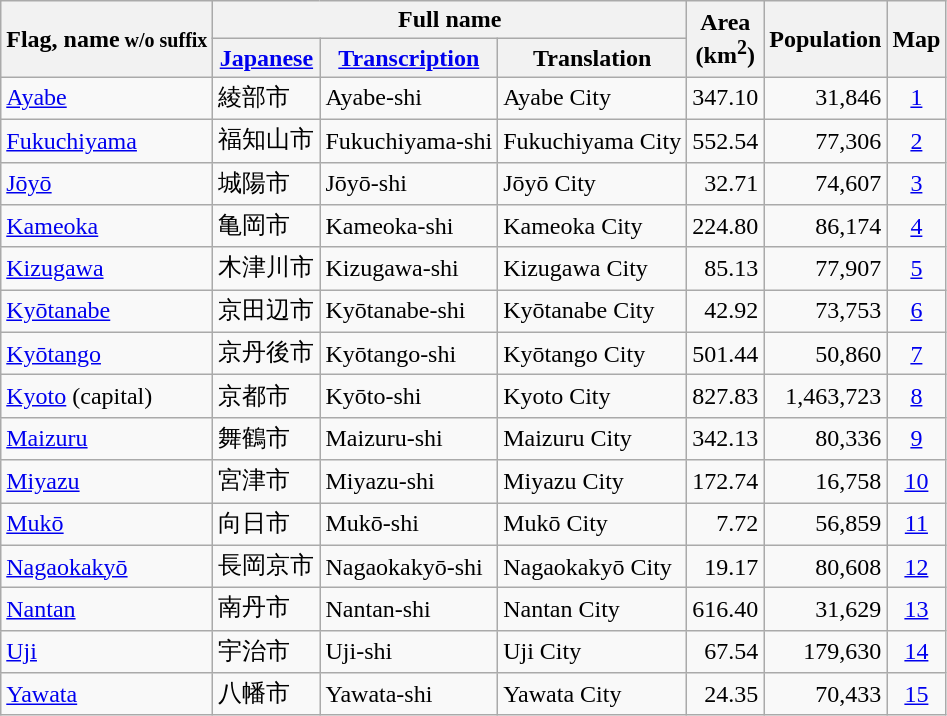<table class="wikitable sortable">
<tr>
<th rowspan="2">Flag, name<small> w/o suffix</small></th>
<th colspan="3">Full name</th>
<th rowspan="2">Area<br> (km<sup>2</sup>)</th>
<th rowspan="2">Population</th>
<th rowspan="2">Map</th>
</tr>
<tr>
<th><a href='#'>Japanese</a></th>
<th><a href='#'>Transcription</a></th>
<th>Translation</th>
</tr>
<tr>
<td> <a href='#'>Ayabe</a></td>
<td>綾部市</td>
<td>Ayabe-shi</td>
<td>Ayabe City</td>
<td style="text-align:right">347.10</td>
<td style="text-align:right">31,846</td>
<td style="text-align:center"><a href='#'>1</a></td>
</tr>
<tr>
<td> <a href='#'>Fukuchiyama</a></td>
<td>福知山市</td>
<td>Fukuchiyama-shi</td>
<td>Fukuchiyama City</td>
<td style="text-align:right">552.54</td>
<td style="text-align:right">77,306</td>
<td style="text-align:center"><a href='#'>2</a></td>
</tr>
<tr>
<td> <a href='#'>Jōyō</a></td>
<td>城陽市</td>
<td>Jōyō-shi</td>
<td>Jōyō City</td>
<td style="text-align:right">32.71</td>
<td style="text-align:right">74,607</td>
<td style="text-align:center"><a href='#'>3</a></td>
</tr>
<tr>
<td> <a href='#'>Kameoka</a></td>
<td>亀岡市</td>
<td>Kameoka-shi</td>
<td>Kameoka City</td>
<td style="text-align:right">224.80</td>
<td style="text-align:right">86,174</td>
<td style="text-align:center"><a href='#'>4</a></td>
</tr>
<tr>
<td> <a href='#'>Kizugawa</a></td>
<td>木津川市</td>
<td>Kizugawa-shi</td>
<td>Kizugawa City</td>
<td style="text-align:right">85.13</td>
<td style="text-align:right">77,907</td>
<td style="text-align:center"><a href='#'>5</a></td>
</tr>
<tr>
<td> <a href='#'>Kyōtanabe</a></td>
<td>京田辺市</td>
<td>Kyōtanabe-shi</td>
<td>Kyōtanabe City</td>
<td style="text-align:right">42.92</td>
<td style="text-align:right">73,753</td>
<td style="text-align:center"><a href='#'>6</a></td>
</tr>
<tr>
<td> <a href='#'>Kyōtango</a></td>
<td>京丹後市</td>
<td>Kyōtango-shi</td>
<td>Kyōtango City</td>
<td style="text-align:right">501.44</td>
<td style="text-align:right">50,860</td>
<td style="text-align:center"><a href='#'>7</a></td>
</tr>
<tr>
<td> <a href='#'>Kyoto</a> (capital)</td>
<td>京都市</td>
<td>Kyōto-shi</td>
<td>Kyoto City</td>
<td style="text-align:right">827.83</td>
<td style="text-align:right">1,463,723</td>
<td style="text-align:center"><a href='#'>8</a></td>
</tr>
<tr>
<td> <a href='#'>Maizuru</a></td>
<td>舞鶴市</td>
<td>Maizuru-shi</td>
<td>Maizuru City</td>
<td style="text-align:right">342.13</td>
<td style="text-align:right">80,336</td>
<td style="text-align:center"><a href='#'>9</a></td>
</tr>
<tr>
<td> <a href='#'>Miyazu</a></td>
<td>宮津市</td>
<td>Miyazu-shi</td>
<td>Miyazu City</td>
<td style="text-align:right">172.74</td>
<td style="text-align:right">16,758</td>
<td style="text-align:center"><a href='#'>10</a></td>
</tr>
<tr>
<td> <a href='#'>Mukō</a></td>
<td>向日市</td>
<td>Mukō-shi</td>
<td>Mukō City</td>
<td style="text-align:right">7.72</td>
<td style="text-align:right">56,859</td>
<td style="text-align:center"><a href='#'>11</a></td>
</tr>
<tr>
<td> <a href='#'>Nagaokakyō</a></td>
<td>長岡京市</td>
<td>Nagaokakyō-shi</td>
<td>Nagaokakyō City</td>
<td style="text-align:right">19.17</td>
<td style="text-align:right">80,608</td>
<td style="text-align:center"><a href='#'>12</a></td>
</tr>
<tr>
<td> <a href='#'>Nantan</a></td>
<td>南丹市</td>
<td>Nantan-shi</td>
<td>Nantan City</td>
<td style="text-align:right">616.40</td>
<td style="text-align:right">31,629</td>
<td style="text-align:center"><a href='#'>13</a></td>
</tr>
<tr>
<td> <a href='#'>Uji</a></td>
<td>宇治市</td>
<td>Uji-shi</td>
<td>Uji City</td>
<td style="text-align:right">67.54</td>
<td style="text-align:right">179,630</td>
<td style="text-align:center"><a href='#'>14</a></td>
</tr>
<tr>
<td> <a href='#'>Yawata</a></td>
<td>八幡市</td>
<td>Yawata-shi</td>
<td>Yawata City</td>
<td style="text-align:right">24.35</td>
<td style="text-align:right">70,433</td>
<td style="text-align:center"><a href='#'>15</a></td>
</tr>
</table>
